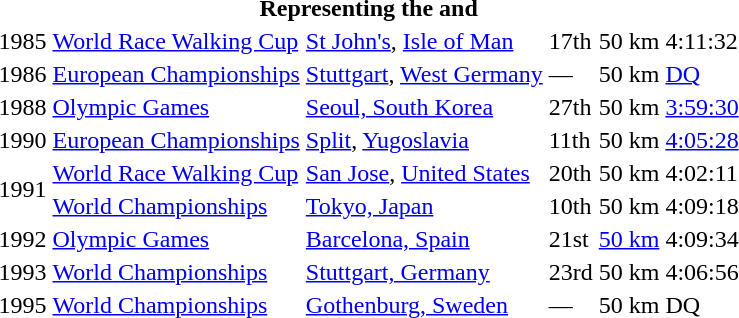<table>
<tr>
<th colspan="6">Representing the  and </th>
</tr>
<tr>
<td>1985</td>
<td><a href='#'>World Race Walking Cup</a></td>
<td><a href='#'>St John's</a>, <a href='#'>Isle of Man</a></td>
<td>17th</td>
<td>50 km</td>
<td>4:11:32</td>
</tr>
<tr>
<td>1986</td>
<td><a href='#'>European Championships</a></td>
<td><a href='#'>Stuttgart</a>, <a href='#'>West Germany</a></td>
<td>—</td>
<td>50 km</td>
<td><a href='#'>DQ</a></td>
</tr>
<tr>
<td>1988</td>
<td><a href='#'>Olympic Games</a></td>
<td><a href='#'>Seoul, South Korea</a></td>
<td>27th</td>
<td>50 km</td>
<td><a href='#'>3:59:30</a></td>
</tr>
<tr>
<td>1990</td>
<td><a href='#'>European Championships</a></td>
<td><a href='#'>Split</a>, <a href='#'>Yugoslavia</a></td>
<td>11th</td>
<td>50 km</td>
<td><a href='#'>4:05:28</a></td>
</tr>
<tr>
<td rowspan=2>1991</td>
<td><a href='#'>World Race Walking Cup</a></td>
<td><a href='#'>San Jose</a>, <a href='#'>United States</a></td>
<td>20th</td>
<td>50 km</td>
<td>4:02:11</td>
</tr>
<tr>
<td><a href='#'>World Championships</a></td>
<td><a href='#'>Tokyo, Japan</a></td>
<td>10th</td>
<td>50 km</td>
<td>4:09:18</td>
</tr>
<tr>
<td>1992</td>
<td><a href='#'>Olympic Games</a></td>
<td><a href='#'>Barcelona, Spain</a></td>
<td>21st</td>
<td><a href='#'>50 km</a></td>
<td>4:09:34</td>
</tr>
<tr>
<td>1993</td>
<td><a href='#'>World Championships</a></td>
<td><a href='#'>Stuttgart, Germany</a></td>
<td>23rd</td>
<td>50 km</td>
<td>4:06:56</td>
</tr>
<tr>
<td>1995</td>
<td><a href='#'>World Championships</a></td>
<td><a href='#'>Gothenburg, Sweden</a></td>
<td>—</td>
<td>50 km</td>
<td>DQ</td>
</tr>
</table>
